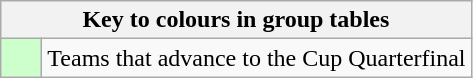<table class="wikitable" style="text-align: center;">
<tr>
<th colspan=2>Key to colours in group tables</th>
</tr>
<tr>
<td style="background:#cfc; width:20px;"></td>
<td align=left>Teams that advance to the Cup Quarterfinal</td>
</tr>
</table>
